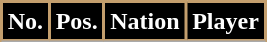<table class="wikitable sortable">
<tr>
<th style="background:#000; color:#FFF; border:2px solid #C39E6D;" scope="col">No.</th>
<th style="background:#000; color:#FFF; border:2px solid #C39E6D;" scope="col">Pos.</th>
<th style="background:#000; color:#FFF; border:2px solid #C39E6D;" scope="col">Nation</th>
<th style="background:#000; color:#FFF; border:2px solid #C39E6D;" scope="col">Player</th>
</tr>
<tr>
</tr>
</table>
